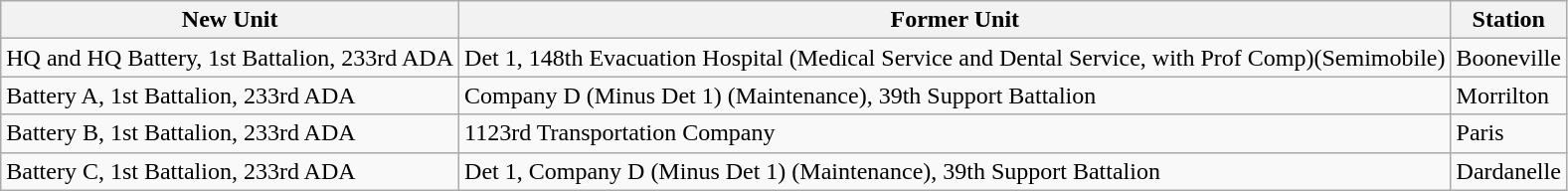<table class="wikitable">
<tr>
<th>New Unit</th>
<th>Former Unit</th>
<th>Station</th>
</tr>
<tr>
<td>HQ and HQ Battery, 1st Battalion, 233rd ADA</td>
<td>Det 1, 148th Evacuation Hospital (Medical Service and Dental Service, with Prof Comp)(Semimobile)</td>
<td>Booneville</td>
</tr>
<tr>
<td>Battery A, 1st Battalion, 233rd ADA</td>
<td>Company D (Minus Det 1) (Maintenance), 39th Support Battalion</td>
<td>Morrilton</td>
</tr>
<tr>
<td>Battery B, 1st Battalion, 233rd ADA</td>
<td>1123rd Transportation Company</td>
<td>Paris</td>
</tr>
<tr>
<td>Battery C, 1st Battalion, 233rd ADA</td>
<td>Det 1, Company D (Minus Det 1) (Maintenance), 39th Support Battalion</td>
<td>Dardanelle</td>
</tr>
</table>
